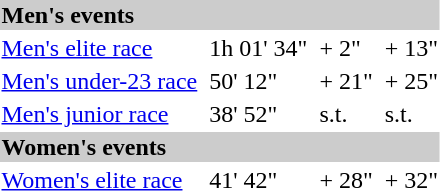<table>
<tr bgcolor="#cccccc">
<td colspan=7><strong>Men's events</strong></td>
</tr>
<tr>
<td><a href='#'>Men's elite race</a> <br></td>
<td></td>
<td>1h 01' 34"</td>
<td></td>
<td>+ 2"</td>
<td></td>
<td>+ 13"</td>
</tr>
<tr>
<td><a href='#'>Men's under-23 race</a> <br></td>
<td></td>
<td>50' 12"</td>
<td></td>
<td>+ 21"</td>
<td></td>
<td>+ 25"</td>
</tr>
<tr>
<td><a href='#'>Men's junior race</a> <br></td>
<td></td>
<td>38' 52"</td>
<td></td>
<td>s.t.</td>
<td></td>
<td>s.t.</td>
</tr>
<tr bgcolor="#cccccc">
<td colspan=7><strong>Women's events</strong></td>
</tr>
<tr>
<td><a href='#'>Women's elite race</a><br></td>
<td></td>
<td>41' 42"</td>
<td></td>
<td>+ 28"</td>
<td></td>
<td>+ 32"</td>
</tr>
</table>
